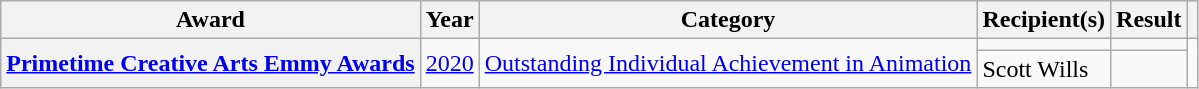<table class="wikitable sortable plainrowheaders col6center">
<tr>
<th scope="col">Award</th>
<th scope="col">Year</th>
<th scope="col">Category</th>
<th scope="col">Recipient(s)</th>
<th scope="col">Result</th>
<th scope="col" class="unsortable"></th>
</tr>
<tr>
<th scope="row" rowspan="2"><a href='#'>Primetime Creative Arts Emmy Awards</a></th>
<td rowspan="2"><a href='#'>2020</a></td>
<td rowspan="2"><a href='#'>Outstanding Individual Achievement in Animation</a></td>
<td></td>
<td></td>
<td rowspan="2"></td>
</tr>
<tr>
<td>Scott Wills </td>
<td></td>
</tr>
</table>
